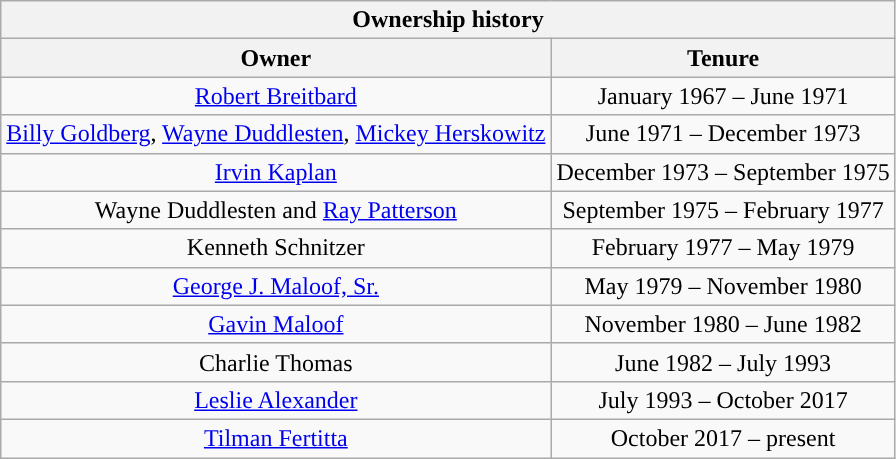<table class="wikitable" style="text-align:center">
<tr>
<th colspan="2">Ownership history</th>
</tr>
<tr>
<th>Owner</th>
<th>Tenure</th>
</tr>
<tr>
<td><a href='#'>Robert Breitbard</a></td>
<td>January 1967 – June 1971</td>
</tr>
<tr>
<td><a href='#'>Billy Goldberg</a>, <a href='#'>Wayne Duddlesten</a>, <a href='#'>Mickey Herskowitz</a></td>
<td>June 1971 – December 1973</td>
</tr>
<tr>
<td><a href='#'>Irvin Kaplan</a></td>
<td>December 1973 – September 1975</td>
</tr>
<tr>
<td>Wayne Duddlesten and <a href='#'>Ray Patterson</a></td>
<td>September 1975 – February 1977</td>
</tr>
<tr>
<td>Kenneth Schnitzer</td>
<td>February 1977 – May 1979</td>
</tr>
<tr>
<td><a href='#'>George J. Maloof, Sr.</a></td>
<td>May 1979 – November 1980</td>
</tr>
<tr>
<td><a href='#'>Gavin Maloof</a></td>
<td>November 1980 – June 1982</td>
</tr>
<tr>
<td>Charlie Thomas</td>
<td>June 1982 – July 1993</td>
</tr>
<tr>
<td><a href='#'>Leslie Alexander</a></td>
<td>July 1993 – October 2017</td>
</tr>
<tr>
<td><a href='#'>Tilman Fertitta</a></td>
<td>October 2017 – present</td>
</tr>
</table>
